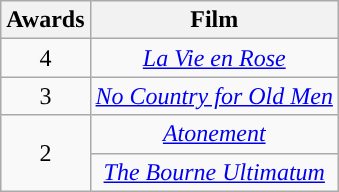<table class="wikitable" style="text-align:center;">
<tr>
<th style="background:">Awards</th>
<th style="background:">Film</th>
</tr>
<tr>
<td>4</td>
<td><em><a href='#'>La Vie en Rose</a></em></td>
</tr>
<tr>
<td>3</td>
<td><em><a href='#'>No Country for Old Men</a></em></td>
</tr>
<tr>
<td rowspan="2">2</td>
<td><em><a href='#'>Atonement</a></em></td>
</tr>
<tr>
<td><em><a href='#'>The Bourne Ultimatum</a></em></td>
</tr>
</table>
